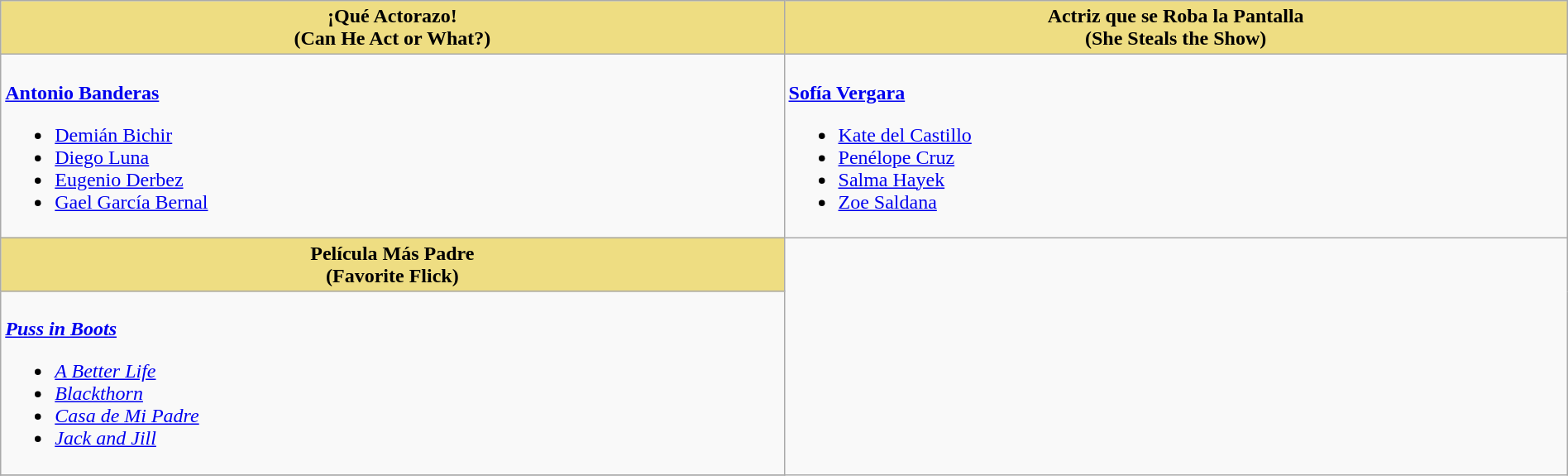<table class="wikitable" style="width:100%">
<tr>
<th style="background:#EEDD82; width:50%">¡Qué Actorazo!<br> (Can He Act or What?)</th>
<th style="background:#EEDD82; width:50%">Actriz que se Roba la Pantalla<br>(She Steals the Show)</th>
</tr>
<tr>
<td valign="top"><br><strong><a href='#'>Antonio Banderas</a></strong><ul><li><a href='#'>Demián Bichir</a></li><li><a href='#'>Diego Luna</a></li><li><a href='#'>Eugenio Derbez</a></li><li><a href='#'>Gael García Bernal</a></li></ul></td>
<td valign="top"><br><strong><a href='#'>Sofía Vergara</a></strong><ul><li><a href='#'>Kate del Castillo</a></li><li><a href='#'>Penélope Cruz</a></li><li><a href='#'>Salma Hayek</a></li><li><a href='#'>Zoe Saldana</a></li></ul></td>
</tr>
<tr>
<th style="background:#EEDD82; width:50%">Película Más Padre<br>(Favorite Flick)</th>
</tr>
<tr>
<td valign="top"><br><strong><em><a href='#'>Puss in Boots</a></em></strong><ul><li><em><a href='#'>A Better Life</a></em></li><li><em><a href='#'>Blackthorn</a></em></li><li><em><a href='#'>Casa de Mi Padre</a></em></li><li><em><a href='#'>Jack and Jill</a></em></li></ul></td>
</tr>
<tr>
</tr>
</table>
